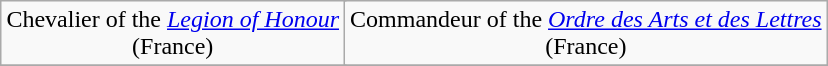<table class="wikitable" style="margin:1em auto; text-align:center;">
<tr>
<td colspan="6">Chevalier of the <em><a href='#'>Legion of Honour</a></em><br>(France)</td>
<td colspan="6">Commandeur of the <em><a href='#'>Ordre des Arts et des Lettres</a></em><br>(France)</td>
</tr>
<tr>
</tr>
</table>
